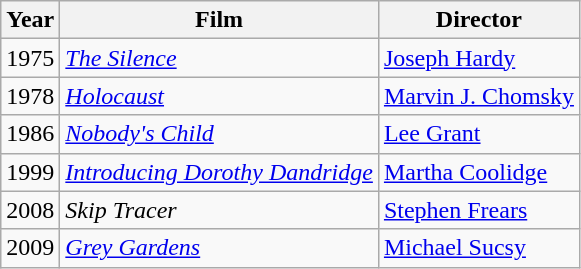<table class="wikitable">
<tr>
<th>Year</th>
<th>Film</th>
<th>Director</th>
</tr>
<tr>
<td>1975</td>
<td><em><a href='#'>The Silence</a></em></td>
<td><a href='#'>Joseph Hardy</a></td>
</tr>
<tr>
<td>1978</td>
<td><em><a href='#'>Holocaust</a></em></td>
<td><a href='#'>Marvin J. Chomsky</a></td>
</tr>
<tr>
<td>1986</td>
<td><em><a href='#'>Nobody's Child</a></em></td>
<td><a href='#'>Lee Grant</a></td>
</tr>
<tr>
<td>1999</td>
<td><em><a href='#'>Introducing Dorothy Dandridge</a></em></td>
<td><a href='#'>Martha Coolidge</a></td>
</tr>
<tr>
<td>2008</td>
<td><em>Skip Tracer</em></td>
<td><a href='#'>Stephen Frears</a></td>
</tr>
<tr>
<td>2009</td>
<td><em><a href='#'>Grey Gardens</a></em></td>
<td><a href='#'>Michael Sucsy</a></td>
</tr>
</table>
